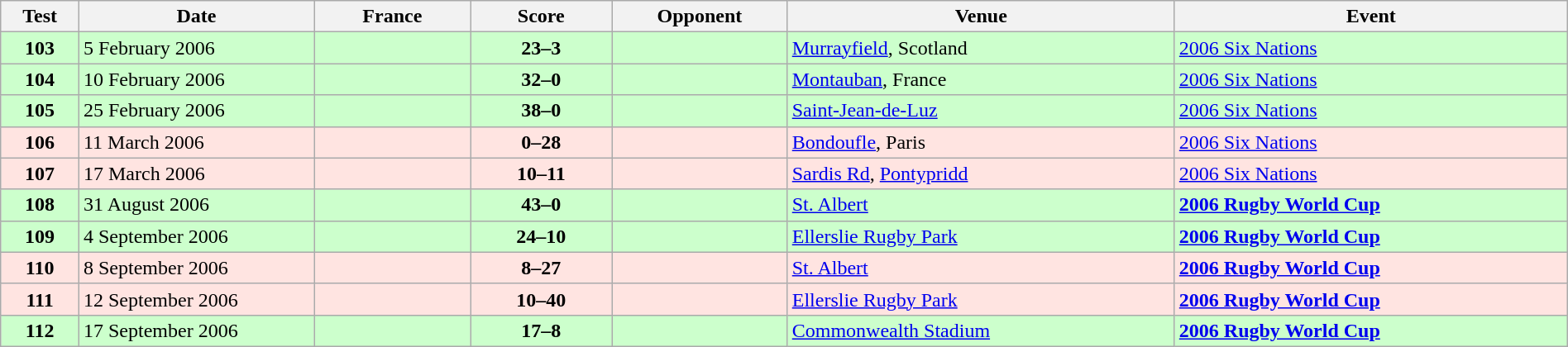<table class="wikitable sortable" style="width:100%">
<tr>
<th style="width:5%">Test</th>
<th style="width:15%">Date</th>
<th style="width:10%">France</th>
<th style="width:9%">Score</th>
<th>Opponent</th>
<th>Venue</th>
<th>Event</th>
</tr>
<tr bgcolor=#ccffcc>
<td align=center><strong>103</strong></td>
<td>5 February 2006</td>
<td></td>
<td align="center"><strong>23–3</strong></td>
<td></td>
<td><a href='#'>Murrayfield</a>, Scotland</td>
<td><a href='#'>2006 Six Nations</a></td>
</tr>
<tr bgcolor=#ccffcc>
<td align=center><strong>104</strong></td>
<td>10 February 2006</td>
<td></td>
<td align="center"><strong>32–0</strong></td>
<td></td>
<td><a href='#'>Montauban</a>, France</td>
<td><a href='#'>2006 Six Nations</a></td>
</tr>
<tr bgcolor=#ccffcc>
<td align=center><strong>105</strong></td>
<td>25 February 2006</td>
<td></td>
<td align="center"><strong>38–0</strong></td>
<td></td>
<td><a href='#'>Saint-Jean-de-Luz</a></td>
<td><a href='#'>2006 Six Nations</a></td>
</tr>
<tr bgcolor=FFE4E1>
<td align=center><strong>106</strong></td>
<td>11 March 2006</td>
<td></td>
<td align="center"><strong>0–28</strong></td>
<td></td>
<td><a href='#'>Bondoufle</a>, Paris</td>
<td><a href='#'>2006 Six Nations</a></td>
</tr>
<tr bgcolor=FFE4E1>
<td align=center><strong>107</strong></td>
<td>17 March 2006</td>
<td></td>
<td align="center"><strong>10–11</strong></td>
<td></td>
<td><a href='#'>Sardis Rd</a>, <a href='#'>Pontypridd</a></td>
<td><a href='#'>2006 Six Nations</a></td>
</tr>
<tr bgcolor=#ccffcc>
<td align=center><strong>108</strong></td>
<td>31 August 2006</td>
<td></td>
<td align="center"><strong>43–0</strong></td>
<td></td>
<td><a href='#'>St. Albert</a></td>
<td><strong><a href='#'>2006 Rugby World Cup</a></strong></td>
</tr>
<tr bgcolor=#ccffcc>
<td align=center><strong>109</strong></td>
<td>4 September 2006</td>
<td></td>
<td align="center"><strong>24–10</strong></td>
<td></td>
<td><a href='#'>Ellerslie Rugby Park</a></td>
<td><strong><a href='#'>2006 Rugby World Cup</a></strong></td>
</tr>
<tr bgcolor=FFE4E1>
<td align=center><strong>110</strong></td>
<td>8 September 2006</td>
<td></td>
<td align="center"><strong>8–27</strong></td>
<td></td>
<td><a href='#'>St. Albert</a></td>
<td><strong><a href='#'>2006 Rugby World Cup</a></strong></td>
</tr>
<tr bgcolor=FFE4E1>
<td align=center><strong>111</strong></td>
<td>12 September 2006</td>
<td></td>
<td align="center"><strong>10–40</strong></td>
<td></td>
<td><a href='#'>Ellerslie Rugby Park</a></td>
<td><strong><a href='#'>2006 Rugby World Cup</a></strong></td>
</tr>
<tr bgcolor=#ccffcc>
<td align=center><strong>112</strong></td>
<td>17 September 2006</td>
<td></td>
<td align="center"><strong>17–8</strong></td>
<td></td>
<td><a href='#'>Commonwealth Stadium</a></td>
<td><strong><a href='#'>2006 Rugby World Cup</a></strong></td>
</tr>
</table>
